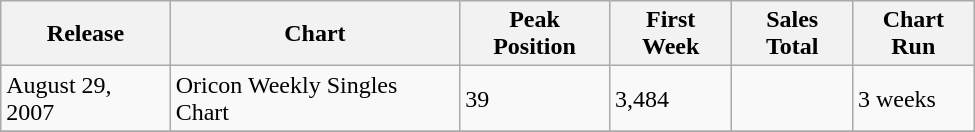<table class="wikitable" width="650px">
<tr>
<th align="left">Release</th>
<th align="left">Chart</th>
<th align="left">Peak Position</th>
<th align="left">First Week</th>
<th align="left">Sales Total</th>
<th align="left">Chart Run</th>
</tr>
<tr>
<td align="left">August 29, 2007</td>
<td align="left">Oricon Weekly Singles Chart</td>
<td align="left">39 </td>
<td align="left">3,484</td>
<td align="left"></td>
<td align="left">3 weeks</td>
</tr>
<tr>
</tr>
</table>
